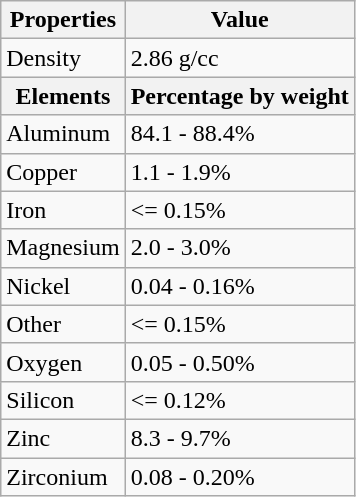<table class="wikitable">
<tr>
<th>Properties</th>
<th>Value</th>
</tr>
<tr>
<td>Density</td>
<td>2.86 g/cc</td>
</tr>
<tr>
<th>Elements</th>
<th>Percentage by weight</th>
</tr>
<tr>
<td>Aluminum</td>
<td>84.1 - 88.4%</td>
</tr>
<tr>
<td>Copper</td>
<td>1.1 - 1.9%</td>
</tr>
<tr>
<td>Iron</td>
<td><= 0.15%</td>
</tr>
<tr>
<td>Magnesium</td>
<td>2.0 - 3.0%</td>
</tr>
<tr>
<td>Nickel</td>
<td>0.04 - 0.16%</td>
</tr>
<tr>
<td>Other</td>
<td><= 0.15%</td>
</tr>
<tr>
<td>Oxygen</td>
<td>0.05 - 0.50%</td>
</tr>
<tr>
<td>Silicon</td>
<td><= 0.12%</td>
</tr>
<tr>
<td>Zinc</td>
<td>8.3 - 9.7%</td>
</tr>
<tr>
<td>Zirconium</td>
<td>0.08 - 0.20%</td>
</tr>
</table>
